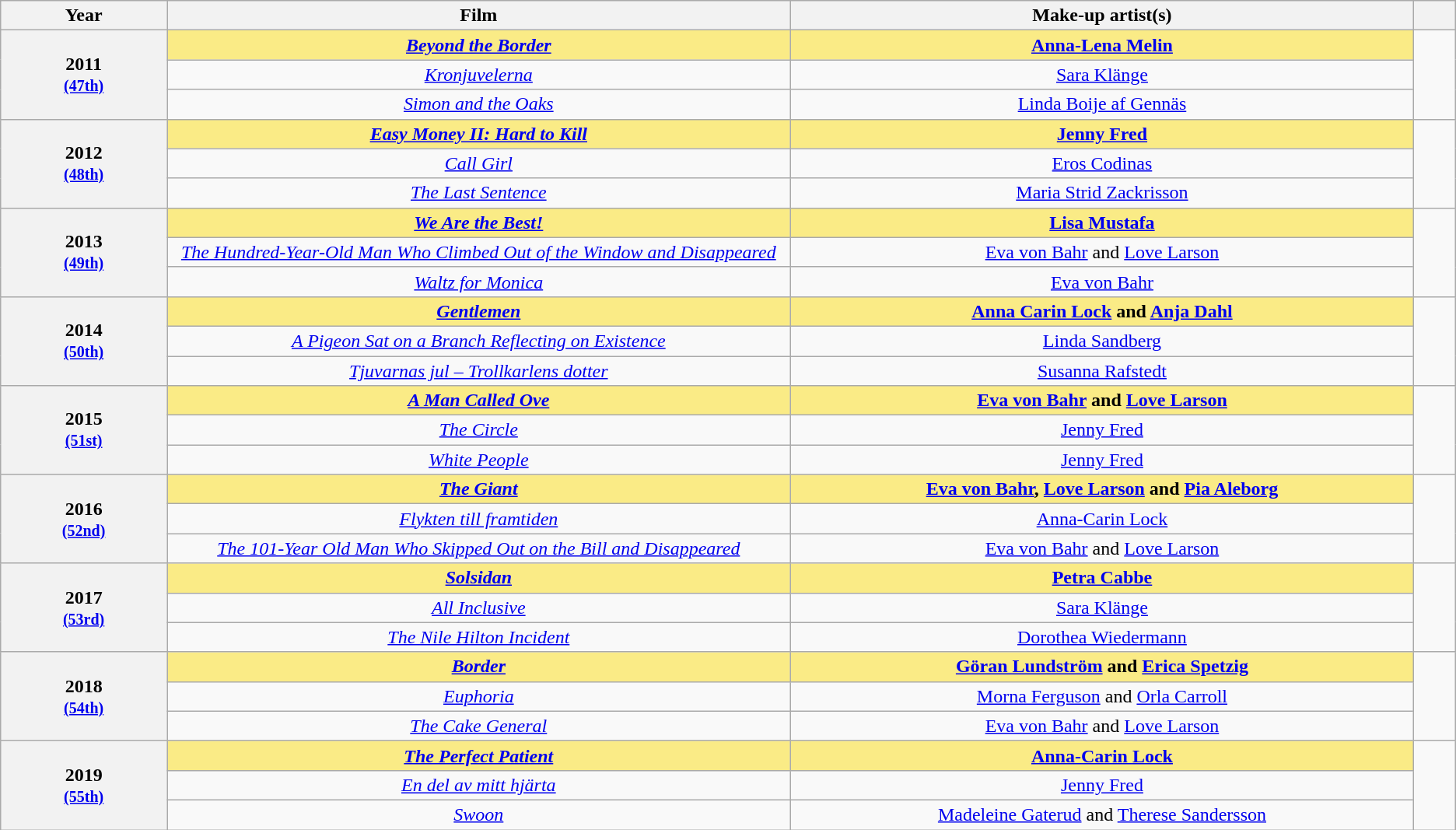<table class="wikitable" style="text-align:center;">
<tr>
<th scope="col" style="width:8%;">Year</th>
<th scope="col" style="width:30%;">Film</th>
<th scope="col" style="width:30%;">Make-up artist(s)</th>
<th scope="col" style="width:2%;" class="unsortable"></th>
</tr>
<tr>
<th scope="row" rowspan=3 style="text-align:center"><strong>2011</strong><br><small><a href='#'>(47th)</a></small></th>
<td style="background:#FAEB86"><strong><em><a href='#'>Beyond the Border</a></em></strong></td>
<td style="background:#FAEB86"><strong><a href='#'>Anna-Lena Melin</a></strong></td>
<td rowspan="3"></td>
</tr>
<tr>
<td><em><a href='#'>Kronjuvelerna</a></em></td>
<td><a href='#'>Sara Klänge</a></td>
</tr>
<tr>
<td><em><a href='#'>Simon and the Oaks</a></em></td>
<td><a href='#'>Linda Boije af Gennäs</a></td>
</tr>
<tr>
<th scope="row" rowspan=3 style="text-align:center"><strong>2012</strong><br><small><a href='#'>(48th)</a></small></th>
<td style="background:#FAEB86"><strong><em><a href='#'>Easy Money II: Hard to Kill</a></em></strong></td>
<td style="background:#FAEB86"><strong><a href='#'>Jenny Fred</a></strong></td>
<td rowspan="3"></td>
</tr>
<tr>
<td><em><a href='#'>Call Girl</a></em></td>
<td><a href='#'>Eros Codinas</a></td>
</tr>
<tr>
<td><em><a href='#'>The Last Sentence</a></em></td>
<td><a href='#'>Maria Strid Zackrisson</a></td>
</tr>
<tr>
<th scope="row" rowspan=3 style="text-align:center"><strong>2013</strong><br><small><a href='#'>(49th)</a></small></th>
<td style="background:#FAEB86"><strong><em><a href='#'>We Are the Best!</a></em></strong></td>
<td style="background:#FAEB86"><strong><a href='#'>Lisa Mustafa</a></strong></td>
<td rowspan="3"></td>
</tr>
<tr>
<td><em><a href='#'>The Hundred-Year-Old Man Who Climbed Out of the Window and Disappeared</a></em></td>
<td><a href='#'>Eva von Bahr</a> and <a href='#'>Love Larson</a></td>
</tr>
<tr>
<td><em><a href='#'>Waltz for Monica</a></em></td>
<td><a href='#'>Eva von Bahr</a></td>
</tr>
<tr>
<th scope="row" rowspan=3 style="text-align:center"><strong>2014</strong><br><small><a href='#'>(50th)</a></small></th>
<td style="background:#FAEB86"><strong><em><a href='#'>Gentlemen</a></em></strong></td>
<td style="background:#FAEB86"><strong><a href='#'>Anna Carin Lock</a> and <a href='#'>Anja Dahl</a></strong></td>
<td rowspan="3"></td>
</tr>
<tr>
<td><em><a href='#'>A Pigeon Sat on a Branch Reflecting on Existence</a></em></td>
<td><a href='#'>Linda Sandberg</a></td>
</tr>
<tr>
<td><em><a href='#'>Tjuvarnas jul – Trollkarlens dotter</a></em></td>
<td><a href='#'>Susanna Rafstedt</a></td>
</tr>
<tr>
<th scope="row" rowspan=3 style="text-align:center"><strong>2015</strong><br><small><a href='#'>(51st)</a></small></th>
<td style="background:#FAEB86"><strong><em><a href='#'>A Man Called Ove</a></em></strong></td>
<td style="background:#FAEB86"><strong><a href='#'>Eva von Bahr</a> and <a href='#'>Love Larson</a></strong></td>
<td rowspan="3"></td>
</tr>
<tr>
<td><em><a href='#'>The Circle</a></em></td>
<td><a href='#'>Jenny Fred</a></td>
</tr>
<tr>
<td><em><a href='#'>White People</a></em></td>
<td><a href='#'>Jenny Fred</a></td>
</tr>
<tr>
<th scope="row" rowspan=3 style="text-align:center"><strong>2016</strong><br><small><a href='#'>(52nd)</a></small></th>
<td style="background:#FAEB86"><strong><em><a href='#'>The Giant</a></em></strong></td>
<td style="background:#FAEB86"><strong><a href='#'>Eva von Bahr</a>, <a href='#'>Love Larson</a> and <a href='#'>Pia Aleborg</a></strong></td>
<td rowspan="3"></td>
</tr>
<tr>
<td><em><a href='#'>Flykten till framtiden</a></em></td>
<td><a href='#'>Anna-Carin Lock</a></td>
</tr>
<tr>
<td><em><a href='#'>The 101-Year Old Man Who Skipped Out on the Bill and Disappeared</a></em></td>
<td><a href='#'>Eva von Bahr</a> and <a href='#'>Love Larson</a></td>
</tr>
<tr>
<th scope="row" rowspan=3 style="text-align:center"><strong>2017</strong><br><small><a href='#'>(53rd)</a></small></th>
<td style="background:#FAEB86"><strong><em><a href='#'>Solsidan</a></em></strong></td>
<td style="background:#FAEB86"><strong><a href='#'>Petra Cabbe</a></strong></td>
<td rowspan="3"></td>
</tr>
<tr>
<td><em><a href='#'>All Inclusive</a></em></td>
<td><a href='#'>Sara Klänge</a></td>
</tr>
<tr>
<td><em><a href='#'>The Nile Hilton Incident</a></em></td>
<td><a href='#'>Dorothea Wiedermann</a></td>
</tr>
<tr>
<th scope="row" rowspan=3 style="text-align:center"><strong>2018</strong><br><small><a href='#'>(54th)</a></small></th>
<td style="background:#FAEB86"><strong><em><a href='#'>Border</a></em></strong></td>
<td style="background:#FAEB86"><strong><a href='#'>Göran Lundström</a> and <a href='#'>Erica Spetzig</a></strong></td>
<td rowspan="3"></td>
</tr>
<tr>
<td><em><a href='#'>Euphoria</a></em></td>
<td><a href='#'>Morna Ferguson</a> and <a href='#'>Orla Carroll</a></td>
</tr>
<tr>
<td><em><a href='#'>The Cake General</a></em></td>
<td><a href='#'>Eva von Bahr</a> and <a href='#'>Love Larson</a></td>
</tr>
<tr>
<th scope="row" rowspan=3 style="text-align:center"><strong>2019</strong><br><small><a href='#'>(55th)</a></small></th>
<td style="background:#FAEB86"><strong><em><a href='#'>The Perfect Patient</a></em></strong></td>
<td style="background:#FAEB86"><strong><a href='#'>Anna-Carin Lock</a></strong></td>
<td rowspan="3"></td>
</tr>
<tr>
<td><em><a href='#'>En del av mitt hjärta</a></em></td>
<td><a href='#'>Jenny Fred</a></td>
</tr>
<tr>
<td><em><a href='#'>Swoon</a></em></td>
<td><a href='#'>Madeleine Gaterud</a> and <a href='#'>Therese Sandersson</a></td>
</tr>
</table>
